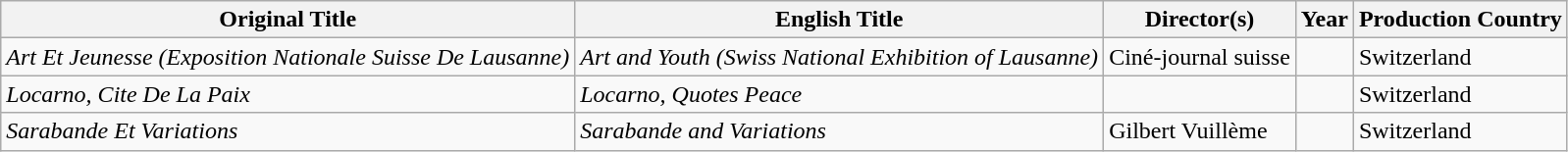<table class="wikitable sortable">
<tr>
<th>Original Title</th>
<th>English Title</th>
<th>Director(s)</th>
<th>Year</th>
<th>Production Country</th>
</tr>
<tr>
<td><em>Art Et Jeunesse (Exposition Nationale Suisse De Lausanne)</em></td>
<td><em>Art and Youth (Swiss National Exhibition of Lausanne)</em></td>
<td>Ciné-journal suisse</td>
<td></td>
<td>Switzerland</td>
</tr>
<tr>
<td><em>Locarno, Cite De La Paix</em></td>
<td><em>Locarno, Quotes Peace</em></td>
<td></td>
<td></td>
<td>Switzerland</td>
</tr>
<tr>
<td><em>Sarabande Et Variations</em></td>
<td><em>Sarabande and Variations</em></td>
<td>Gilbert Vuillème</td>
<td></td>
<td>Switzerland</td>
</tr>
</table>
